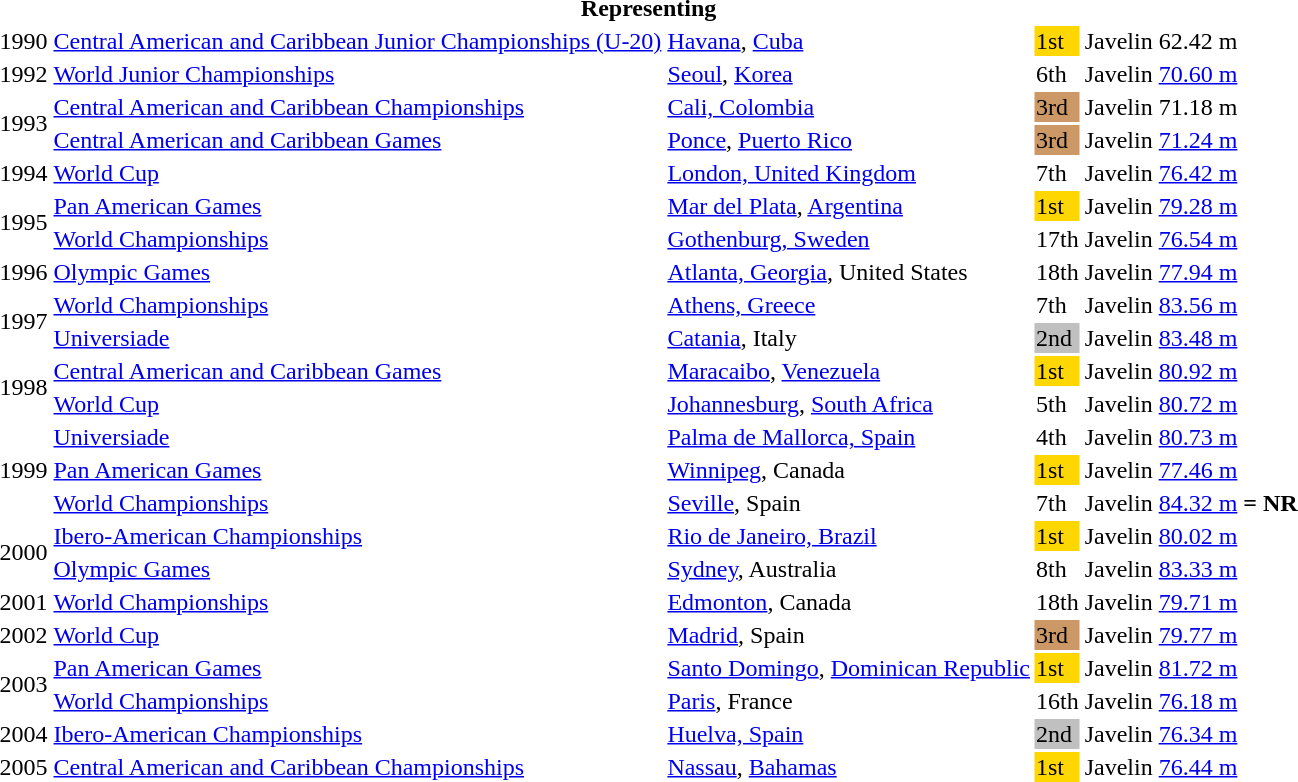<table>
<tr>
<th colspan="6">Representing </th>
</tr>
<tr>
<td>1990</td>
<td><a href='#'>Central American and Caribbean Junior Championships (U-20)</a></td>
<td><a href='#'>Havana</a>, <a href='#'>Cuba</a></td>
<td bgcolor=gold>1st</td>
<td>Javelin</td>
<td>62.42 m</td>
</tr>
<tr>
<td>1992</td>
<td><a href='#'>World Junior Championships</a></td>
<td><a href='#'>Seoul</a>, <a href='#'>Korea</a></td>
<td>6th</td>
<td>Javelin</td>
<td><a href='#'>70.60 m</a></td>
</tr>
<tr>
<td rowspan=2>1993</td>
<td><a href='#'>Central American and Caribbean Championships</a></td>
<td><a href='#'>Cali, Colombia</a></td>
<td bgcolor="cc9966">3rd</td>
<td>Javelin</td>
<td>71.18 m</td>
</tr>
<tr>
<td><a href='#'>Central American and Caribbean Games</a></td>
<td><a href='#'>Ponce</a>, <a href='#'>Puerto Rico</a></td>
<td bgcolor="cc9966">3rd</td>
<td>Javelin</td>
<td><a href='#'>71.24 m</a></td>
</tr>
<tr>
<td>1994</td>
<td><a href='#'>World Cup</a></td>
<td><a href='#'>London, United Kingdom</a></td>
<td>7th</td>
<td>Javelin</td>
<td><a href='#'>76.42 m</a></td>
</tr>
<tr>
<td rowspan=2>1995</td>
<td><a href='#'>Pan American Games</a></td>
<td><a href='#'>Mar del Plata</a>, <a href='#'>Argentina</a></td>
<td bgcolor="gold">1st</td>
<td>Javelin</td>
<td><a href='#'>79.28 m</a></td>
</tr>
<tr>
<td><a href='#'>World Championships</a></td>
<td><a href='#'>Gothenburg, Sweden</a></td>
<td>17th</td>
<td>Javelin</td>
<td><a href='#'>76.54 m</a></td>
</tr>
<tr>
<td>1996</td>
<td><a href='#'>Olympic Games</a></td>
<td><a href='#'>Atlanta, Georgia</a>, United States</td>
<td>18th</td>
<td>Javelin</td>
<td><a href='#'>77.94 m</a></td>
</tr>
<tr>
<td rowspan=2>1997</td>
<td><a href='#'>World Championships</a></td>
<td><a href='#'>Athens, Greece</a></td>
<td>7th</td>
<td>Javelin</td>
<td><a href='#'>83.56 m</a></td>
</tr>
<tr>
<td><a href='#'>Universiade</a></td>
<td><a href='#'>Catania</a>, Italy</td>
<td bgcolor="silver">2nd</td>
<td>Javelin</td>
<td><a href='#'>83.48 m</a></td>
</tr>
<tr>
<td rowspan=2>1998</td>
<td><a href='#'>Central American and Caribbean Games</a></td>
<td><a href='#'>Maracaibo</a>, <a href='#'>Venezuela</a></td>
<td bgcolor="gold">1st</td>
<td>Javelin</td>
<td><a href='#'>80.92 m</a></td>
</tr>
<tr>
<td><a href='#'>World Cup</a></td>
<td><a href='#'>Johannesburg</a>, <a href='#'>South Africa</a></td>
<td>5th</td>
<td>Javelin</td>
<td><a href='#'>80.72 m</a></td>
</tr>
<tr>
<td rowspan=3>1999</td>
<td><a href='#'>Universiade</a></td>
<td><a href='#'>Palma de Mallorca, Spain</a></td>
<td>4th</td>
<td>Javelin</td>
<td><a href='#'>80.73 m</a></td>
</tr>
<tr>
<td><a href='#'>Pan American Games</a></td>
<td><a href='#'>Winnipeg</a>, Canada</td>
<td bgcolor="gold">1st</td>
<td>Javelin</td>
<td><a href='#'>77.46 m</a></td>
</tr>
<tr>
<td><a href='#'>World Championships</a></td>
<td><a href='#'>Seville</a>, Spain</td>
<td>7th</td>
<td>Javelin</td>
<td><a href='#'>84.32 m</a> <strong>= NR</strong></td>
</tr>
<tr>
<td rowspan=2>2000</td>
<td><a href='#'>Ibero-American Championships</a></td>
<td><a href='#'>Rio de Janeiro, Brazil</a></td>
<td bgcolor="gold">1st</td>
<td>Javelin</td>
<td><a href='#'>80.02 m</a></td>
</tr>
<tr>
<td><a href='#'>Olympic Games</a></td>
<td><a href='#'>Sydney</a>, Australia</td>
<td>8th</td>
<td>Javelin</td>
<td><a href='#'>83.33 m</a></td>
</tr>
<tr>
<td>2001</td>
<td><a href='#'>World Championships</a></td>
<td><a href='#'>Edmonton</a>, Canada</td>
<td>18th</td>
<td>Javelin</td>
<td><a href='#'>79.71 m</a></td>
</tr>
<tr>
<td>2002</td>
<td><a href='#'>World Cup</a></td>
<td><a href='#'>Madrid</a>, Spain</td>
<td bgcolor="cc9966">3rd</td>
<td>Javelin</td>
<td><a href='#'>79.77 m</a></td>
</tr>
<tr>
<td rowspan=2>2003</td>
<td><a href='#'>Pan American Games</a></td>
<td><a href='#'>Santo Domingo</a>, <a href='#'>Dominican Republic</a></td>
<td bgcolor="gold">1st</td>
<td>Javelin</td>
<td><a href='#'>81.72 m</a></td>
</tr>
<tr>
<td><a href='#'>World Championships</a></td>
<td><a href='#'>Paris</a>, France</td>
<td>16th</td>
<td>Javelin</td>
<td><a href='#'>76.18 m</a></td>
</tr>
<tr>
<td>2004</td>
<td><a href='#'>Ibero-American Championships</a></td>
<td><a href='#'>Huelva, Spain</a></td>
<td bgcolor="silver">2nd</td>
<td>Javelin</td>
<td><a href='#'>76.34 m</a></td>
</tr>
<tr>
<td>2005</td>
<td><a href='#'>Central American and Caribbean Championships</a></td>
<td><a href='#'>Nassau</a>, <a href='#'>Bahamas</a></td>
<td bgcolor="gold">1st</td>
<td>Javelin</td>
<td><a href='#'>76.44 m</a></td>
</tr>
</table>
